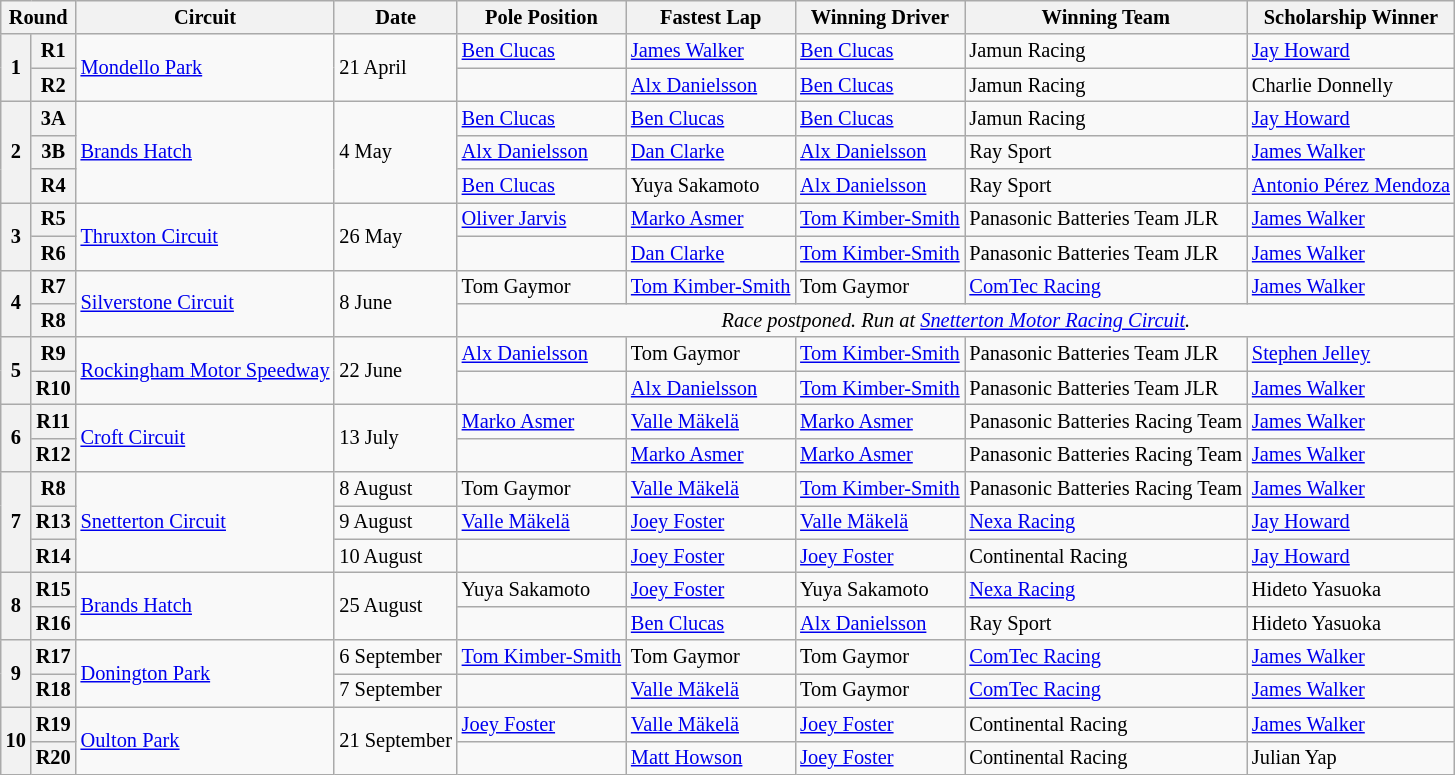<table class="wikitable" style="font-size: 85%">
<tr>
<th colspan=2>Round</th>
<th>Circuit</th>
<th>Date</th>
<th>Pole Position</th>
<th>Fastest Lap</th>
<th>Winning Driver</th>
<th>Winning Team</th>
<th>Scholarship Winner</th>
</tr>
<tr>
<th rowspan=2>1</th>
<th>R1</th>
<td rowspan=2> <a href='#'>Mondello Park</a></td>
<td rowspan=2>21 April</td>
<td> <a href='#'>Ben Clucas</a></td>
<td> <a href='#'>James Walker</a></td>
<td> <a href='#'>Ben Clucas</a></td>
<td> Jamun Racing</td>
<td> <a href='#'>Jay Howard</a></td>
</tr>
<tr>
<th>R2</th>
<td></td>
<td> <a href='#'>Alx Danielsson</a></td>
<td> <a href='#'>Ben Clucas</a></td>
<td> Jamun Racing</td>
<td> Charlie Donnelly</td>
</tr>
<tr>
<th rowspan=3>2</th>
<th>3A</th>
<td rowspan=3> <a href='#'>Brands Hatch</a></td>
<td rowspan=3>4 May</td>
<td> <a href='#'>Ben Clucas</a></td>
<td> <a href='#'>Ben Clucas</a></td>
<td> <a href='#'>Ben Clucas</a></td>
<td> Jamun Racing</td>
<td> <a href='#'>Jay Howard</a></td>
</tr>
<tr>
<th>3B</th>
<td> <a href='#'>Alx Danielsson</a></td>
<td> <a href='#'>Dan Clarke</a></td>
<td> <a href='#'>Alx Danielsson</a></td>
<td> Ray Sport</td>
<td> <a href='#'>James Walker</a></td>
</tr>
<tr>
<th>R4</th>
<td> <a href='#'>Ben Clucas</a></td>
<td> Yuya Sakamoto</td>
<td> <a href='#'>Alx Danielsson</a></td>
<td> Ray Sport</td>
<td> <a href='#'>Antonio Pérez Mendoza</a></td>
</tr>
<tr>
<th rowspan=2>3</th>
<th>R5</th>
<td rowspan=2> <a href='#'>Thruxton Circuit</a></td>
<td rowspan=2>26 May</td>
<td> <a href='#'>Oliver Jarvis</a></td>
<td> <a href='#'>Marko Asmer</a></td>
<td> <a href='#'>Tom Kimber-Smith</a></td>
<td> Panasonic Batteries Team JLR</td>
<td> <a href='#'>James Walker</a></td>
</tr>
<tr>
<th>R6</th>
<td></td>
<td> <a href='#'>Dan Clarke</a></td>
<td> <a href='#'>Tom Kimber-Smith</a></td>
<td> Panasonic Batteries Team JLR</td>
<td> <a href='#'>James Walker</a></td>
</tr>
<tr>
<th rowspan=2>4</th>
<th>R7</th>
<td rowspan=2> <a href='#'>Silverstone Circuit</a></td>
<td rowspan=2>8 June</td>
<td> Tom Gaymor</td>
<td> <a href='#'>Tom Kimber-Smith</a></td>
<td> Tom Gaymor</td>
<td> <a href='#'>ComTec Racing</a></td>
<td> <a href='#'>James Walker</a></td>
</tr>
<tr>
<th>R8</th>
<td colspan=5 align=center><em>Race postponed. Run at <a href='#'>Snetterton Motor Racing Circuit</a>.</em></td>
</tr>
<tr>
<th rowspan=2>5</th>
<th>R9</th>
<td rowspan=2> <a href='#'>Rockingham Motor Speedway</a></td>
<td rowspan=2>22 June</td>
<td> <a href='#'>Alx Danielsson</a></td>
<td> Tom Gaymor</td>
<td> <a href='#'>Tom Kimber-Smith</a></td>
<td> Panasonic Batteries Team JLR</td>
<td> <a href='#'>Stephen Jelley</a></td>
</tr>
<tr>
<th>R10</th>
<td></td>
<td> <a href='#'>Alx Danielsson</a></td>
<td> <a href='#'>Tom Kimber-Smith</a></td>
<td> Panasonic Batteries Team JLR</td>
<td> <a href='#'>James Walker</a></td>
</tr>
<tr>
<th rowspan=2>6</th>
<th>R11</th>
<td rowspan=2> <a href='#'>Croft Circuit</a></td>
<td rowspan=2>13 July</td>
<td> <a href='#'>Marko Asmer</a></td>
<td> <a href='#'>Valle Mäkelä</a></td>
<td> <a href='#'>Marko Asmer</a></td>
<td> Panasonic Batteries Racing Team</td>
<td> <a href='#'>James Walker</a></td>
</tr>
<tr>
<th>R12</th>
<td></td>
<td> <a href='#'>Marko Asmer</a></td>
<td> <a href='#'>Marko Asmer</a></td>
<td> Panasonic Batteries Racing Team</td>
<td> <a href='#'>James Walker</a></td>
</tr>
<tr>
<th rowspan=3>7</th>
<th>R8</th>
<td rowspan=3> <a href='#'>Snetterton Circuit</a></td>
<td>8 August</td>
<td> Tom Gaymor</td>
<td> <a href='#'>Valle Mäkelä</a></td>
<td> <a href='#'>Tom Kimber-Smith</a></td>
<td> Panasonic Batteries Racing Team</td>
<td> <a href='#'>James Walker</a></td>
</tr>
<tr>
<th>R13</th>
<td>9 August</td>
<td> <a href='#'>Valle Mäkelä</a></td>
<td> <a href='#'>Joey Foster</a></td>
<td> <a href='#'>Valle Mäkelä</a></td>
<td> <a href='#'>Nexa Racing</a></td>
<td> <a href='#'>Jay Howard</a></td>
</tr>
<tr>
<th>R14</th>
<td>10 August</td>
<td></td>
<td> <a href='#'>Joey Foster</a></td>
<td> <a href='#'>Joey Foster</a></td>
<td> Continental Racing</td>
<td> <a href='#'>Jay Howard</a></td>
</tr>
<tr>
<th rowspan=2>8</th>
<th>R15</th>
<td rowspan=2> <a href='#'>Brands Hatch</a></td>
<td rowspan=2>25 August</td>
<td> Yuya Sakamoto</td>
<td> <a href='#'>Joey Foster</a></td>
<td> Yuya Sakamoto</td>
<td> <a href='#'>Nexa Racing</a></td>
<td> Hideto Yasuoka</td>
</tr>
<tr>
<th>R16</th>
<td></td>
<td> <a href='#'>Ben Clucas</a></td>
<td> <a href='#'>Alx Danielsson</a></td>
<td> Ray Sport</td>
<td> Hideto Yasuoka</td>
</tr>
<tr>
<th rowspan=2>9</th>
<th>R17</th>
<td rowspan=2> <a href='#'>Donington Park</a></td>
<td>6 September</td>
<td> <a href='#'>Tom Kimber-Smith</a></td>
<td> Tom Gaymor</td>
<td> Tom Gaymor</td>
<td> <a href='#'>ComTec Racing</a></td>
<td> <a href='#'>James Walker</a></td>
</tr>
<tr>
<th>R18</th>
<td>7 September</td>
<td></td>
<td> <a href='#'>Valle Mäkelä</a></td>
<td> Tom Gaymor</td>
<td> <a href='#'>ComTec Racing</a></td>
<td> <a href='#'>James Walker</a></td>
</tr>
<tr>
<th rowspan=2>10</th>
<th>R19</th>
<td rowspan=2> <a href='#'>Oulton Park</a></td>
<td rowspan=2>21 September</td>
<td> <a href='#'>Joey Foster</a></td>
<td> <a href='#'>Valle Mäkelä</a></td>
<td> <a href='#'>Joey Foster</a></td>
<td> Continental Racing</td>
<td> <a href='#'>James Walker</a></td>
</tr>
<tr>
<th>R20</th>
<td></td>
<td> <a href='#'>Matt Howson</a></td>
<td> <a href='#'>Joey Foster</a></td>
<td> Continental Racing</td>
<td> Julian Yap</td>
</tr>
</table>
